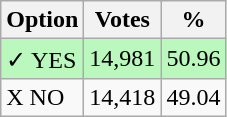<table class="wikitable">
<tr>
<th>Option</th>
<th>Votes</th>
<th>%</th>
</tr>
<tr>
<td style=background:#bbf8be>✓ YES</td>
<td style=background:#bbf8be>14,981</td>
<td style=background:#bbf8be>50.96</td>
</tr>
<tr>
<td>X NO</td>
<td>14,418</td>
<td>49.04</td>
</tr>
</table>
